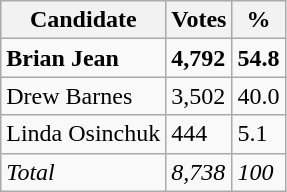<table class="wikitable">
<tr>
<th>Candidate</th>
<th>Votes</th>
<th>%</th>
</tr>
<tr>
<td><strong>Brian Jean</strong></td>
<td><strong>4,792</strong></td>
<td><strong>54.8</strong></td>
</tr>
<tr>
<td>Drew Barnes</td>
<td>3,502</td>
<td>40.0</td>
</tr>
<tr>
<td>Linda Osinchuk</td>
<td>444</td>
<td>5.1</td>
</tr>
<tr>
<td><em>Total</em></td>
<td><em>8,738</em></td>
<td><em>100</em></td>
</tr>
</table>
